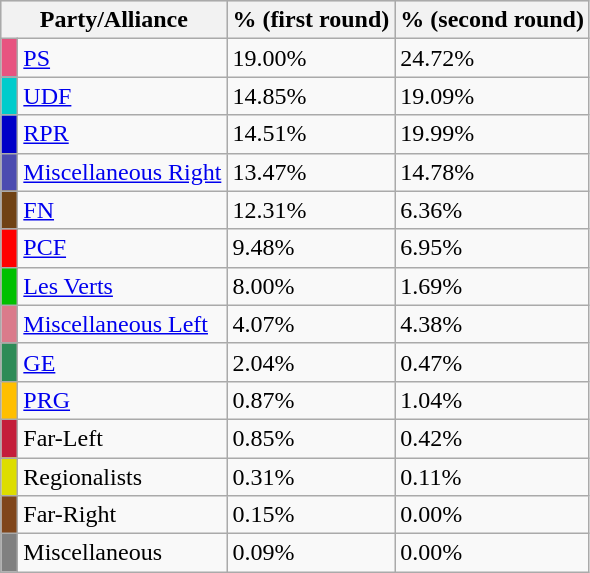<table class="wikitable">
<tr bgcolor=lightgrey>
<th colspan=2>Party/Alliance</th>
<th>% (first round)</th>
<th>% (second round)</th>
</tr>
<tr>
<td bgcolor="#E75480"> </td>
<td><a href='#'>PS</a></td>
<td>19.00%</td>
<td>24.72%</td>
</tr>
<tr>
<td bgcolor="#00CCCC"></td>
<td><a href='#'>UDF</a></td>
<td>14.85%</td>
<td>19.09%</td>
</tr>
<tr>
<td bgcolor="#0000C8"> </td>
<td><a href='#'>RPR</a></td>
<td>14.51%</td>
<td>19.99%</td>
</tr>
<tr>
<td bgcolor="#4C4CB0"></td>
<td><a href='#'>Miscellaneous Right</a></td>
<td>13.47%</td>
<td>14.78%</td>
</tr>
<tr>
<td bgcolor="#704214"></td>
<td><a href='#'>FN</a></td>
<td>12.31%</td>
<td>6.36%</td>
</tr>
<tr>
<td bgcolor="#FF0000"></td>
<td><a href='#'>PCF</a></td>
<td>9.48%</td>
<td>6.95%</td>
</tr>
<tr>
<td bgcolor="#00c000"></td>
<td><a href='#'>Les Verts</a></td>
<td>8.00%</td>
<td>1.69%</td>
</tr>
<tr>
<td bgcolor="#DA7B8B"></td>
<td><a href='#'>Miscellaneous Left</a></td>
<td>4.07%</td>
<td>4.38%</td>
</tr>
<tr>
<td bgcolor="#2E8B57"></td>
<td><a href='#'>GE</a></td>
<td>2.04%</td>
<td>0.47%</td>
</tr>
<tr>
<td bgcolor="#FFBF00"></td>
<td><a href='#'>PRG</a></td>
<td>0.87%</td>
<td>1.04%</td>
</tr>
<tr>
<td bgcolor="#C41E3A"></td>
<td>Far-Left</td>
<td>0.85%</td>
<td>0.42%</td>
</tr>
<tr>
<td bgcolor="#dddd00"></td>
<td>Regionalists</td>
<td>0.31%</td>
<td>0.11%</td>
</tr>
<tr>
<td bgcolor="#80461B"></td>
<td>Far-Right</td>
<td>0.15%</td>
<td>0.00%</td>
</tr>
<tr>
<td bgcolor="gray"></td>
<td>Miscellaneous</td>
<td>0.09%</td>
<td>0.00%</td>
</tr>
</table>
